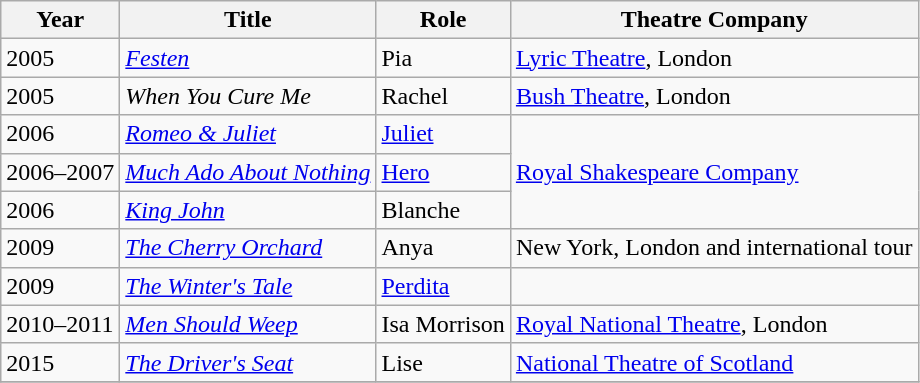<table class="wikitable sortable">
<tr>
<th>Year</th>
<th>Title</th>
<th>Role</th>
<th class="unsortable">Theatre Company</th>
</tr>
<tr>
<td>2005</td>
<td><em><a href='#'>Festen</a></em></td>
<td>Pia</td>
<td><a href='#'>Lyric Theatre</a>, London</td>
</tr>
<tr>
<td>2005</td>
<td><em>When You Cure Me</em></td>
<td>Rachel</td>
<td><a href='#'>Bush Theatre</a>, London</td>
</tr>
<tr>
<td>2006</td>
<td><em><a href='#'>Romeo & Juliet</a></em></td>
<td><a href='#'>Juliet</a></td>
<td rowspan="3"><a href='#'>Royal Shakespeare Company</a></td>
</tr>
<tr>
<td>2006–2007</td>
<td><em><a href='#'>Much Ado About Nothing</a></em></td>
<td><a href='#'>Hero</a></td>
</tr>
<tr>
<td>2006</td>
<td><em><a href='#'>King John</a></em></td>
<td>Blanche</td>
</tr>
<tr>
<td>2009</td>
<td><em><a href='#'>The Cherry Orchard</a></em></td>
<td>Anya</td>
<td>New York, London and international tour </td>
</tr>
<tr>
<td>2009</td>
<td><em><a href='#'>The Winter's Tale</a></em></td>
<td><a href='#'>Perdita</a></td>
<td></td>
</tr>
<tr>
<td>2010–2011</td>
<td><em><a href='#'>Men Should Weep</a></em></td>
<td>Isa Morrison</td>
<td><a href='#'>Royal National Theatre</a>, London </td>
</tr>
<tr>
<td>2015</td>
<td><em><a href='#'>The Driver's Seat</a></em></td>
<td>Lise</td>
<td><a href='#'>National Theatre of Scotland</a></td>
</tr>
<tr>
</tr>
</table>
